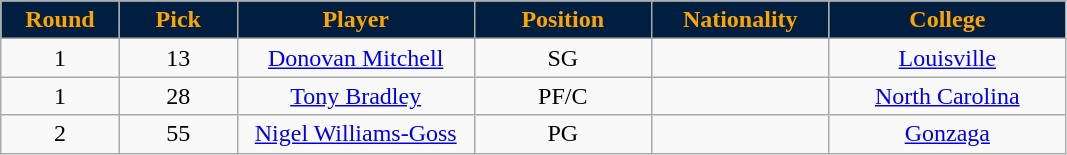<table class="wikitable sortable sortable">
<tr>
<th style="background:#001e3f; color:#fca404" width="10%">Round</th>
<th style="background:#001e3f; color:#fca404" width="10%">Pick</th>
<th style="background:#001e3f; color:#fca404" width="20%">Player</th>
<th style="background:#001e3f; color:#fca404" width="15%">Position</th>
<th style="background:#001e3f; color:#fca404" width="15%">Nationality</th>
<th style="background:#001e3f; color:#fca404" width="20%">College</th>
</tr>
<tr style="text-align: center">
<td>1</td>
<td>13</td>
<td><a href='#'>Donovan Mitchell</a></td>
<td>SG</td>
<td></td>
<td><a href='#'>Louisville</a></td>
</tr>
<tr style="text-align: center">
<td>1</td>
<td>28</td>
<td><a href='#'>Tony Bradley</a></td>
<td>PF/C</td>
<td></td>
<td><a href='#'>North Carolina</a></td>
</tr>
<tr style="text-align: center">
<td>2</td>
<td>55</td>
<td><a href='#'>Nigel Williams-Goss</a></td>
<td>PG</td>
<td></td>
<td><a href='#'>Gonzaga</a></td>
</tr>
</table>
